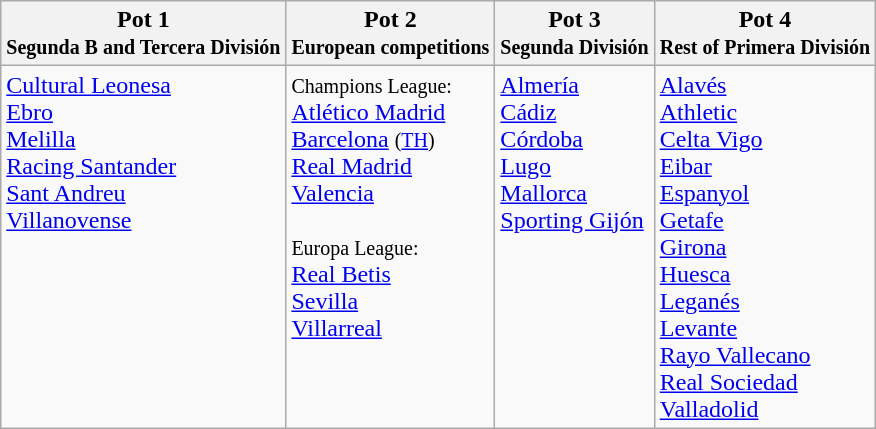<table class="wikitable">
<tr>
<th>Pot 1<br><small>Segunda B and Tercera División</small></th>
<th>Pot 2<br><small>European competitions</small></th>
<th>Pot 3<br><small>Segunda División</small></th>
<th>Pot 4<br><small>Rest of Primera División</small></th>
</tr>
<tr>
<td valign=top><a href='#'>Cultural Leonesa</a><br><a href='#'>Ebro</a><br><a href='#'>Melilla</a><br><a href='#'>Racing Santander</a><br><a href='#'>Sant Andreu</a><br><a href='#'>Villanovense</a><br></td>
<td valign=top><small>Champions League:</small><br><a href='#'>Atlético Madrid</a><br><a href='#'>Barcelona</a> <small>(<a href='#'>TH</a>)</small><br><a href='#'>Real Madrid</a> <br><a href='#'>Valencia</a><br><br><small>Europa League:</small><br><a href='#'>Real Betis</a><br><a href='#'>Sevilla</a><br><a href='#'>Villarreal</a></td>
<td valign=top><a href='#'>Almería</a><br><a href='#'>Cádiz</a><br><a href='#'>Córdoba</a><br><a href='#'>Lugo</a><br><a href='#'>Mallorca</a><br><a href='#'>Sporting Gijón</a></td>
<td valign=top><a href='#'>Alavés</a><br><a href='#'>Athletic</a><br><a href='#'>Celta Vigo</a><br><a href='#'>Eibar</a><br><a href='#'>Espanyol</a><br><a href='#'>Getafe</a><br><a href='#'>Girona</a><br><a href='#'>Huesca</a><br><a href='#'>Leganés</a><br><a href='#'>Levante</a><br><a href='#'>Rayo Vallecano</a><br><a href='#'>Real Sociedad</a><br><a href='#'>Valladolid</a></td>
</tr>
</table>
